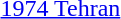<table>
<tr>
<td><a href='#'>1974 Tehran</a></td>
<td></td>
<td></td>
<td></td>
</tr>
</table>
